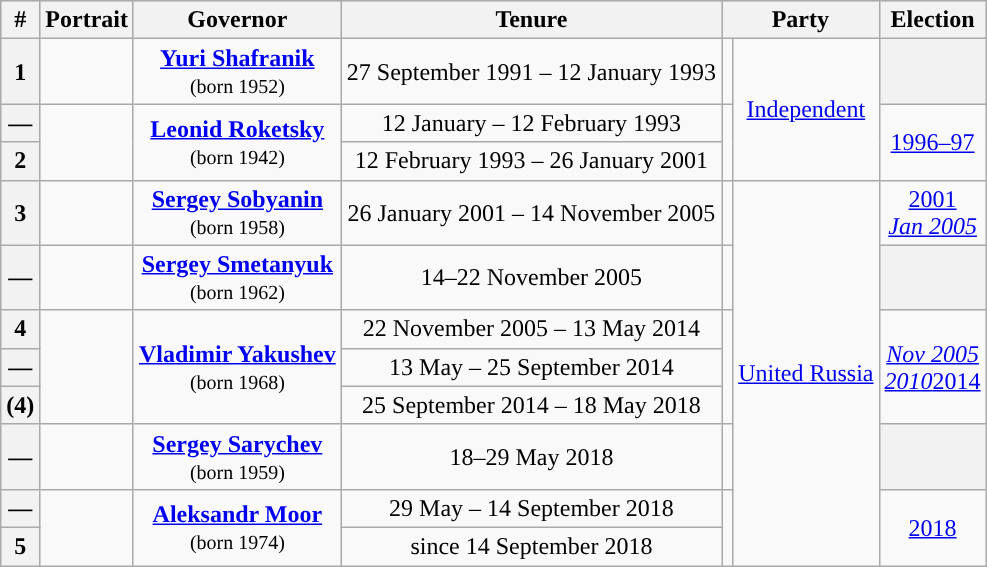<table class="wikitable" style="text-align:center">
<tr style="background:#cccccc" bgcolor=#E6E6AA>
<th>#</th>
<th>Portrait</th>
<th>Governor</th>
<th>Tenure</th>
<th colspan="2">Party</th>
<th>Election</th>
</tr>
<tr>
<th>1</th>
<td></td>
<td><strong><a href='#'>Yuri Shafranik</a></strong><br><small>(born 1952)</small></td>
<td>27 September 1991 – 12 January 1993</td>
<td style="background: "></td>
<td rowspan=3><a href='#'>Independent</a></td>
<th></th>
</tr>
<tr>
<th>—</th>
<td rowspan=2></td>
<td rowspan=2><strong><a href='#'>Leonid Roketsky</a></strong><br><small>(born 1942)</small></td>
<td>12 January – 12 February 1993</td>
<td rowspan=2; style="background: "></td>
<td rowspan=2><a href='#'>1996–97</a></td>
</tr>
<tr>
<th>2</th>
<td>12 February 1993 – 26 January 2001</td>
</tr>
<tr>
<th>3</th>
<td></td>
<td><strong><a href='#'>Sergey Sobyanin</a></strong><br><small>(born 1958)</small></td>
<td>26 January 2001 – 14 November 2005</td>
<td style="background: "></td>
<td rowspan=9><a href='#'>United Russia</a></td>
<td><a href='#'>2001</a><br><em><a href='#'>Jan 2005</a></em></td>
</tr>
<tr>
<th>—</th>
<td></td>
<td><strong><a href='#'>Sergey Smetanyuk</a></strong><br><small>(born 1962)</small></td>
<td>14–22 November 2005</td>
<td style="background: "></td>
<th></th>
</tr>
<tr>
<th>4</th>
<td rowspan=3></td>
<td rowspan=3><strong><a href='#'>Vladimir Yakushev</a></strong><br><small>(born 1968)</small></td>
<td>22 November 2005 – 13 May 2014</td>
<td rowspan=3; style="background: "></td>
<td rowspan=3><em><a href='#'>Nov 2005</a></em><br><em><a href='#'>2010</a></em><a href='#'>2014</a></td>
</tr>
<tr>
<th>—</th>
<td>13 May – 25 September 2014</td>
</tr>
<tr>
<th>(4)</th>
<td>25 September 2014 – 18 May 2018</td>
</tr>
<tr>
<th>—</th>
<td></td>
<td><strong><a href='#'>Sergey Sarychev</a></strong><br><small>(born 1959)</small></td>
<td>18–29 May 2018</td>
<td style="background: "></td>
<th></th>
</tr>
<tr>
<th>—</th>
<td rowspan=2></td>
<td rowspan=2><strong><a href='#'>Aleksandr Moor</a></strong><br><small>(born 1974)</small></td>
<td>29 May – 14 September 2018</td>
<td rowspan=2; style="background: "></td>
<td rowspan=2><a href='#'>2018</a></td>
</tr>
<tr>
<th>5</th>
<td>since 14 September 2018</td>
</tr>
</table>
